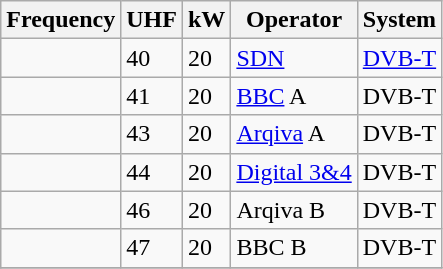<table class="wikitable sortable">
<tr>
<th>Frequency</th>
<th>UHF</th>
<th>kW</th>
<th>Operator</th>
<th>System</th>
</tr>
<tr>
<td></td>
<td>40</td>
<td>20</td>
<td><a href='#'>SDN</a></td>
<td><a href='#'>DVB-T</a></td>
</tr>
<tr>
<td></td>
<td>41</td>
<td>20</td>
<td><a href='#'>BBC</a> A</td>
<td>DVB-T</td>
</tr>
<tr>
<td></td>
<td>43</td>
<td>20</td>
<td><a href='#'>Arqiva</a> A</td>
<td>DVB-T</td>
</tr>
<tr>
<td></td>
<td>44</td>
<td>20</td>
<td><a href='#'>Digital 3&4</a></td>
<td>DVB-T</td>
</tr>
<tr>
<td></td>
<td>46</td>
<td>20</td>
<td>Arqiva B</td>
<td>DVB-T</td>
</tr>
<tr>
<td></td>
<td>47</td>
<td>20</td>
<td>BBC B</td>
<td>DVB-T</td>
</tr>
<tr>
</tr>
</table>
